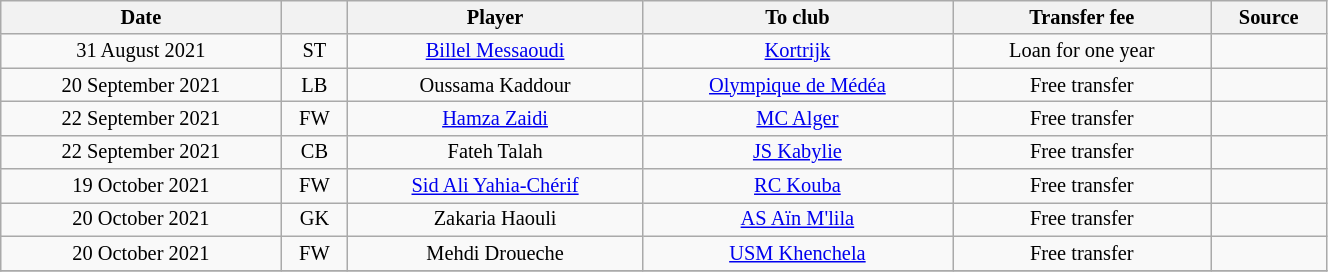<table class="wikitable sortable" style="width:70%; text-align:center; font-size:85%; text-align:centre;">
<tr>
<th>Date</th>
<th></th>
<th>Player</th>
<th>To club</th>
<th>Transfer fee</th>
<th>Source</th>
</tr>
<tr>
<td>31 August 2021</td>
<td>ST</td>
<td> <a href='#'>Billel Messaoudi</a></td>
<td> <a href='#'>Kortrijk</a></td>
<td>Loan for one year</td>
<td></td>
</tr>
<tr>
<td>20 September 2021</td>
<td>LB</td>
<td> Oussama Kaddour</td>
<td><a href='#'>Olympique de Médéa</a></td>
<td>Free transfer</td>
<td></td>
</tr>
<tr>
<td>22 September 2021</td>
<td>FW</td>
<td> <a href='#'>Hamza Zaidi</a></td>
<td><a href='#'>MC Alger</a></td>
<td>Free transfer</td>
<td></td>
</tr>
<tr>
<td>22 September 2021</td>
<td>CB</td>
<td> Fateh Talah</td>
<td><a href='#'>JS Kabylie</a></td>
<td>Free transfer</td>
<td></td>
</tr>
<tr>
<td>19 October 2021</td>
<td>FW</td>
<td> <a href='#'>Sid Ali Yahia-Chérif</a></td>
<td><a href='#'>RC Kouba</a></td>
<td>Free transfer</td>
<td></td>
</tr>
<tr>
<td>20 October 2021</td>
<td>GK</td>
<td> Zakaria Haouli</td>
<td><a href='#'>AS Aïn M'lila</a></td>
<td>Free transfer</td>
<td></td>
</tr>
<tr>
<td>20 October 2021</td>
<td>FW</td>
<td> Mehdi Droueche</td>
<td><a href='#'>USM Khenchela</a></td>
<td>Free transfer</td>
<td></td>
</tr>
<tr>
</tr>
</table>
